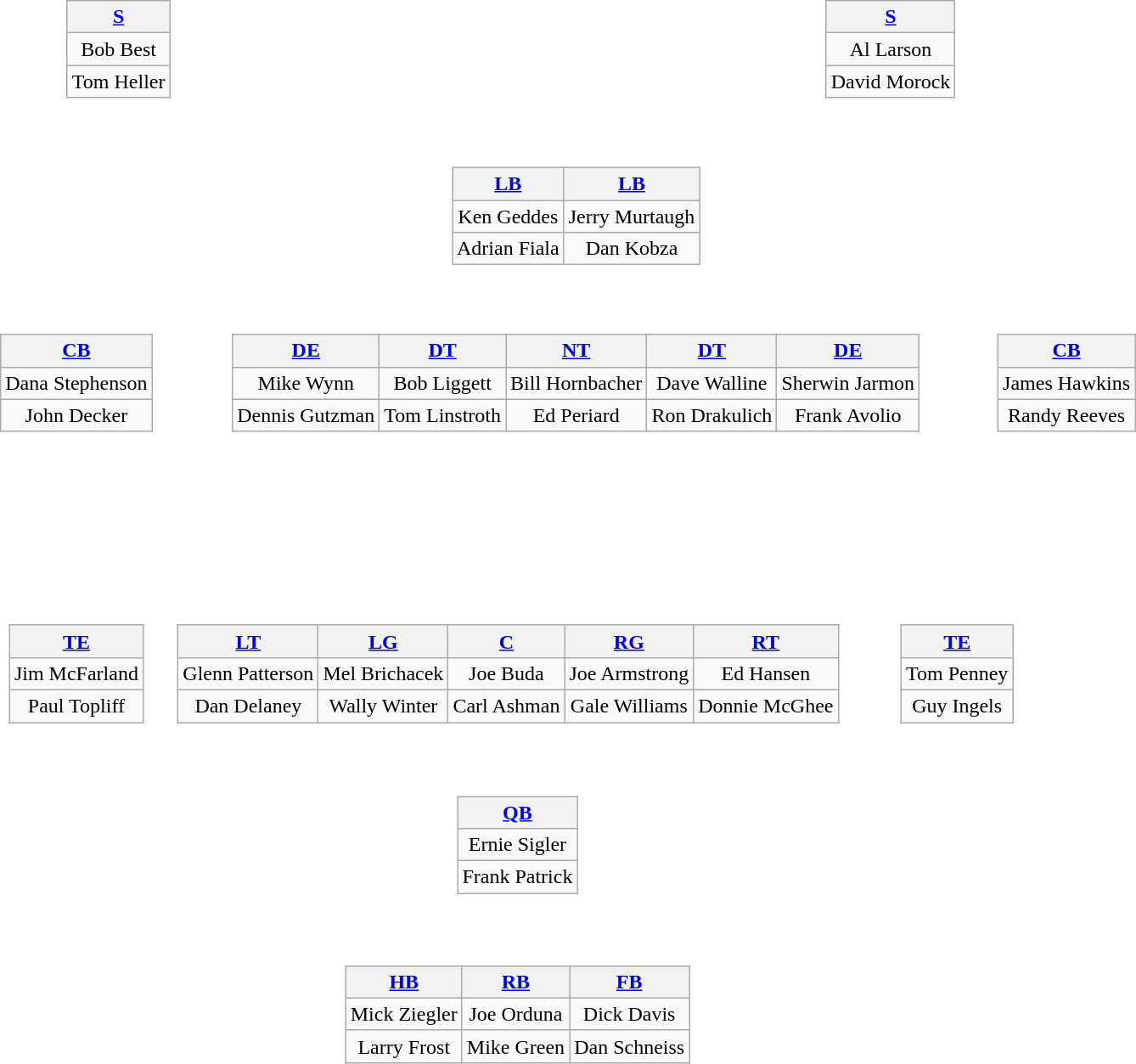<table>
<tr>
<td align="center"><br><table style="width:110%">
<tr>
<td align="right"><br><table class="wikitable" style="text-align:center">
<tr>
<th><a href='#'>S</a></th>
</tr>
<tr>
<td>Bob Best</td>
</tr>
<tr>
<td>Tom Heller</td>
</tr>
</table>
</td>
<td align="right"><br><table class="wikitable" style="text-align:center">
<tr>
<th><a href='#'>S</a></th>
</tr>
<tr>
<td>Al Larson</td>
</tr>
<tr>
<td>David Morock</td>
</tr>
</table>
</td>
</tr>
<tr>
<td align="Center"></td>
<td align="Center"><br><table class="wikitable" style="text-align:center">
<tr>
<th><a href='#'>LB</a></th>
<th><a href='#'>LB</a></th>
</tr>
<tr>
<td>Ken Geddes</td>
<td>Jerry Murtaugh</td>
</tr>
<tr>
<td>Adrian Fiala</td>
<td>Dan Kobza</td>
</tr>
</table>
</td>
<td align="left"></td>
</tr>
<tr>
<td align="left"><br><table class="wikitable" style="text-align:center">
<tr>
<th><a href='#'>CB</a></th>
</tr>
<tr>
<td>Dana Stephenson</td>
</tr>
<tr>
<td>John Decker</td>
</tr>
</table>
</td>
<td align="center"><br><table class="wikitable" style="text-align:center">
<tr>
<th><a href='#'>DE</a></th>
<th><a href='#'>DT</a></th>
<th><a href='#'>NT</a></th>
<th><a href='#'>DT</a></th>
<th><a href='#'>DE</a></th>
</tr>
<tr>
<td>Mike Wynn</td>
<td>Bob Liggett</td>
<td>Bill Hornbacher</td>
<td>Dave Walline</td>
<td>Sherwin Jarmon</td>
</tr>
<tr>
<td>Dennis Gutzman</td>
<td>Tom Linstroth</td>
<td>Ed Periard</td>
<td>Ron Drakulich</td>
<td>Frank Avolio</td>
</tr>
</table>
</td>
<td align="right"><br><table class="wikitable" style="text-align:center">
<tr>
<th><a href='#'>CB</a></th>
</tr>
<tr>
<td>James Hawkins</td>
</tr>
<tr>
<td>Randy Reeves</td>
</tr>
</table>
</td>
</tr>
</table>
</td>
</tr>
<tr>
<td style="height:3em"></td>
</tr>
<tr>
<td align="center"><br><table style="width:100%">
<tr>
<td align="left"></td>
<td><br><table style="width:100%">
<tr>
<td align="left"><br><table class="wikitable" style="text-align:center">
<tr>
<th><a href='#'>TE</a></th>
</tr>
<tr>
<td>Jim McFarland</td>
</tr>
<tr>
<td>Paul Topliff</td>
</tr>
</table>
</td>
<td><br><table class="wikitable" style="text-align:center">
<tr>
<th><a href='#'>LT</a></th>
<th><a href='#'>LG</a></th>
<th><a href='#'>C</a></th>
<th><a href='#'>RG</a></th>
<th><a href='#'>RT</a></th>
</tr>
<tr>
<td>Glenn Patterson</td>
<td>Mel Brichacek</td>
<td>Joe Buda</td>
<td>Joe Armstrong</td>
<td>Ed Hansen</td>
</tr>
<tr>
<td>Dan Delaney</td>
<td>Wally Winter</td>
<td>Carl Ashman</td>
<td>Gale Williams</td>
<td>Donnie McGhee</td>
</tr>
</table>
</td>
<td><br><table class="wikitable" style="text-align:center">
<tr>
<th><a href='#'>TE</a></th>
</tr>
<tr>
<td>Tom Penney</td>
</tr>
<tr>
<td>Guy Ingels</td>
</tr>
</table>
</td>
<td align="right"></td>
</tr>
</table>
</td>
</tr>
<tr>
<td></td>
<td align="center"><br><table class="wikitable" style="text-align:center">
<tr>
<th><a href='#'>QB</a></th>
</tr>
<tr>
<td>Ernie Sigler</td>
</tr>
<tr>
<td>Frank Patrick</td>
</tr>
</table>
</td>
</tr>
<tr>
</tr>
<tr>
<td></td>
<td align="center"><br><table class="wikitable" style="text-align:center">
<tr>
<th><a href='#'>HB</a></th>
<th><a href='#'>RB</a></th>
<th><a href='#'>FB</a></th>
</tr>
<tr>
<td>Mick Ziegler</td>
<td>Joe Orduna</td>
<td>Dick Davis</td>
</tr>
<tr>
<td>Larry Frost</td>
<td>Mike Green</td>
<td>Dan Schneiss</td>
</tr>
</table>
</td>
</tr>
</table>
</td>
</tr>
</table>
